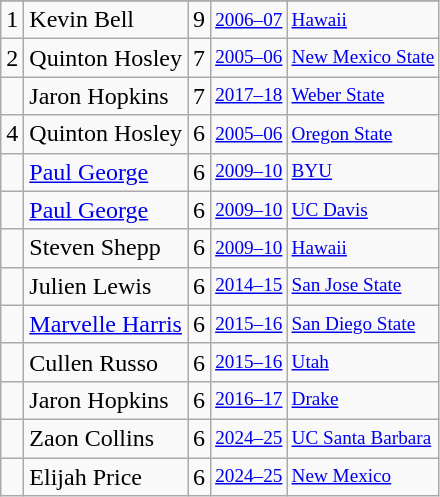<table class="wikitable">
<tr>
</tr>
<tr>
<td>1</td>
<td>Kevin Bell</td>
<td>9</td>
<td style="font-size:80%;"><a href='#'>2006–07</a></td>
<td style="font-size:80%;"><a href='#'>Hawaii</a></td>
</tr>
<tr>
<td>2</td>
<td>Quinton Hosley</td>
<td>7</td>
<td style="font-size:80%;"><a href='#'>2005–06</a></td>
<td style="font-size:80%;"><a href='#'>New Mexico State</a></td>
</tr>
<tr>
<td></td>
<td>Jaron Hopkins</td>
<td>7</td>
<td style="font-size:80%;"><a href='#'>2017–18</a></td>
<td style="font-size:80%;"><a href='#'>Weber State</a></td>
</tr>
<tr>
<td>4</td>
<td>Quinton Hosley</td>
<td>6</td>
<td style="font-size:80%;"><a href='#'>2005–06</a></td>
<td style="font-size:80%;"><a href='#'>Oregon State</a></td>
</tr>
<tr>
<td></td>
<td><a href='#'>Paul George</a></td>
<td>6</td>
<td style="font-size:80%;"><a href='#'>2009–10</a></td>
<td style="font-size:80%;"><a href='#'>BYU</a></td>
</tr>
<tr>
<td></td>
<td><a href='#'>Paul George</a></td>
<td>6</td>
<td style="font-size:80%;"><a href='#'>2009–10</a></td>
<td style="font-size:80%;"><a href='#'>UC Davis</a></td>
</tr>
<tr>
<td></td>
<td>Steven Shepp</td>
<td>6</td>
<td style="font-size:80%;"><a href='#'>2009–10</a></td>
<td style="font-size:80%;"><a href='#'>Hawaii</a></td>
</tr>
<tr>
<td></td>
<td>Julien Lewis</td>
<td>6</td>
<td style="font-size:80%;"><a href='#'>2014–15</a></td>
<td style="font-size:80%;"><a href='#'>San Jose State</a></td>
</tr>
<tr>
<td></td>
<td><a href='#'>Marvelle Harris</a></td>
<td>6</td>
<td style="font-size:80%;"><a href='#'>2015–16</a></td>
<td style="font-size:80%;"><a href='#'>San Diego State</a></td>
</tr>
<tr>
<td></td>
<td>Cullen Russo</td>
<td>6</td>
<td style="font-size:80%;"><a href='#'>2015–16</a></td>
<td style="font-size:80%;"><a href='#'>Utah</a></td>
</tr>
<tr>
<td></td>
<td>Jaron Hopkins</td>
<td>6</td>
<td style="font-size:80%;"><a href='#'>2016–17</a></td>
<td style="font-size:80%;"><a href='#'>Drake</a></td>
</tr>
<tr>
<td></td>
<td>Zaon Collins</td>
<td>6</td>
<td style="font-size:80%;"><a href='#'>2024–25</a></td>
<td style="font-size:80%;"><a href='#'>UC Santa Barbara</a></td>
</tr>
<tr>
<td></td>
<td>Elijah Price</td>
<td>6</td>
<td style="font-size:80%;"><a href='#'>2024–25</a></td>
<td style="font-size:80%;"><a href='#'>New Mexico</a></td>
</tr>
</table>
